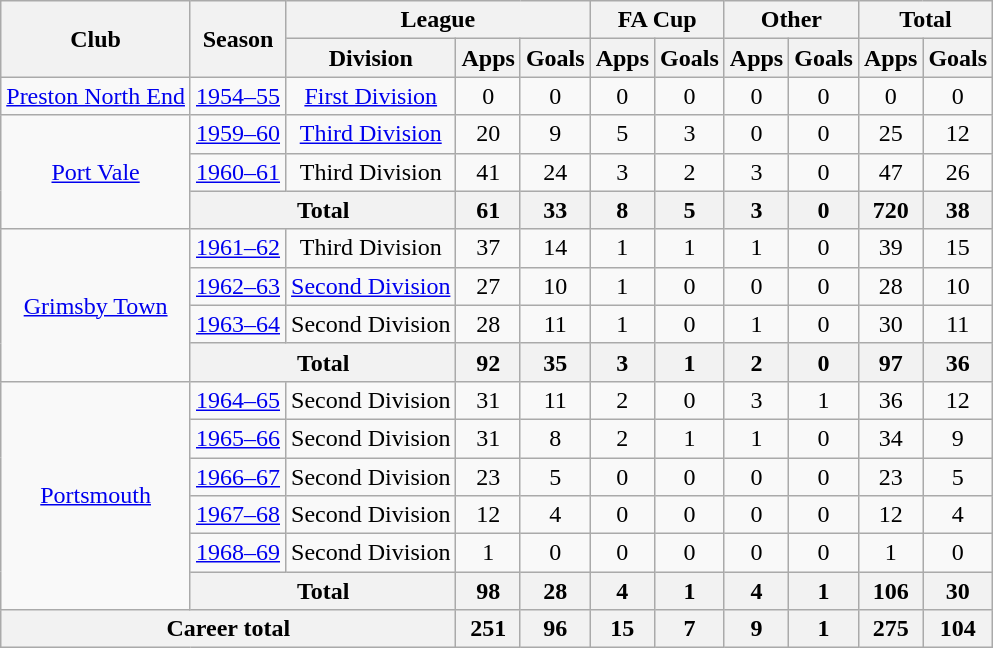<table class="wikitable" style="text-align:center">
<tr>
<th rowspan="2">Club</th>
<th rowspan="2">Season</th>
<th colspan="3">League</th>
<th colspan="2">FA Cup</th>
<th colspan="2">Other</th>
<th colspan="2">Total</th>
</tr>
<tr>
<th>Division</th>
<th>Apps</th>
<th>Goals</th>
<th>Apps</th>
<th>Goals</th>
<th>Apps</th>
<th>Goals</th>
<th>Apps</th>
<th>Goals</th>
</tr>
<tr>
<td><a href='#'>Preston North End</a></td>
<td><a href='#'>1954–55</a></td>
<td><a href='#'>First Division</a></td>
<td>0</td>
<td>0</td>
<td>0</td>
<td>0</td>
<td>0</td>
<td>0</td>
<td>0</td>
<td>0</td>
</tr>
<tr>
<td rowspan="3"><a href='#'>Port Vale</a></td>
<td><a href='#'>1959–60</a></td>
<td><a href='#'>Third Division</a></td>
<td>20</td>
<td>9</td>
<td>5</td>
<td>3</td>
<td>0</td>
<td>0</td>
<td>25</td>
<td>12</td>
</tr>
<tr>
<td><a href='#'>1960–61</a></td>
<td>Third Division</td>
<td>41</td>
<td>24</td>
<td>3</td>
<td>2</td>
<td>3</td>
<td>0</td>
<td>47</td>
<td>26</td>
</tr>
<tr>
<th colspan="2">Total</th>
<th>61</th>
<th>33</th>
<th>8</th>
<th>5</th>
<th>3</th>
<th>0</th>
<th>720</th>
<th>38</th>
</tr>
<tr>
<td rowspan="4"><a href='#'>Grimsby Town</a></td>
<td><a href='#'>1961–62</a></td>
<td>Third Division</td>
<td>37</td>
<td>14</td>
<td>1</td>
<td>1</td>
<td>1</td>
<td>0</td>
<td>39</td>
<td>15</td>
</tr>
<tr>
<td><a href='#'>1962–63</a></td>
<td><a href='#'>Second Division</a></td>
<td>27</td>
<td>10</td>
<td>1</td>
<td>0</td>
<td>0</td>
<td>0</td>
<td>28</td>
<td>10</td>
</tr>
<tr>
<td><a href='#'>1963–64</a></td>
<td>Second Division</td>
<td>28</td>
<td>11</td>
<td>1</td>
<td>0</td>
<td>1</td>
<td>0</td>
<td>30</td>
<td>11</td>
</tr>
<tr>
<th colspan="2">Total</th>
<th>92</th>
<th>35</th>
<th>3</th>
<th>1</th>
<th>2</th>
<th>0</th>
<th>97</th>
<th>36</th>
</tr>
<tr>
<td rowspan="6"><a href='#'>Portsmouth</a></td>
<td><a href='#'>1964–65</a></td>
<td>Second Division</td>
<td>31</td>
<td>11</td>
<td>2</td>
<td>0</td>
<td>3</td>
<td>1</td>
<td>36</td>
<td>12</td>
</tr>
<tr>
<td><a href='#'>1965–66</a></td>
<td>Second Division</td>
<td>31</td>
<td>8</td>
<td>2</td>
<td>1</td>
<td>1</td>
<td>0</td>
<td>34</td>
<td>9</td>
</tr>
<tr>
<td><a href='#'>1966–67</a></td>
<td>Second Division</td>
<td>23</td>
<td>5</td>
<td>0</td>
<td>0</td>
<td>0</td>
<td>0</td>
<td>23</td>
<td>5</td>
</tr>
<tr>
<td><a href='#'>1967–68</a></td>
<td>Second Division</td>
<td>12</td>
<td>4</td>
<td>0</td>
<td>0</td>
<td>0</td>
<td>0</td>
<td>12</td>
<td>4</td>
</tr>
<tr>
<td><a href='#'>1968–69</a></td>
<td>Second Division</td>
<td>1</td>
<td>0</td>
<td>0</td>
<td>0</td>
<td>0</td>
<td>0</td>
<td>1</td>
<td>0</td>
</tr>
<tr>
<th colspan="2">Total</th>
<th>98</th>
<th>28</th>
<th>4</th>
<th>1</th>
<th>4</th>
<th>1</th>
<th>106</th>
<th>30</th>
</tr>
<tr>
<th colspan="3">Career total</th>
<th>251</th>
<th>96</th>
<th>15</th>
<th>7</th>
<th>9</th>
<th>1</th>
<th>275</th>
<th>104</th>
</tr>
</table>
